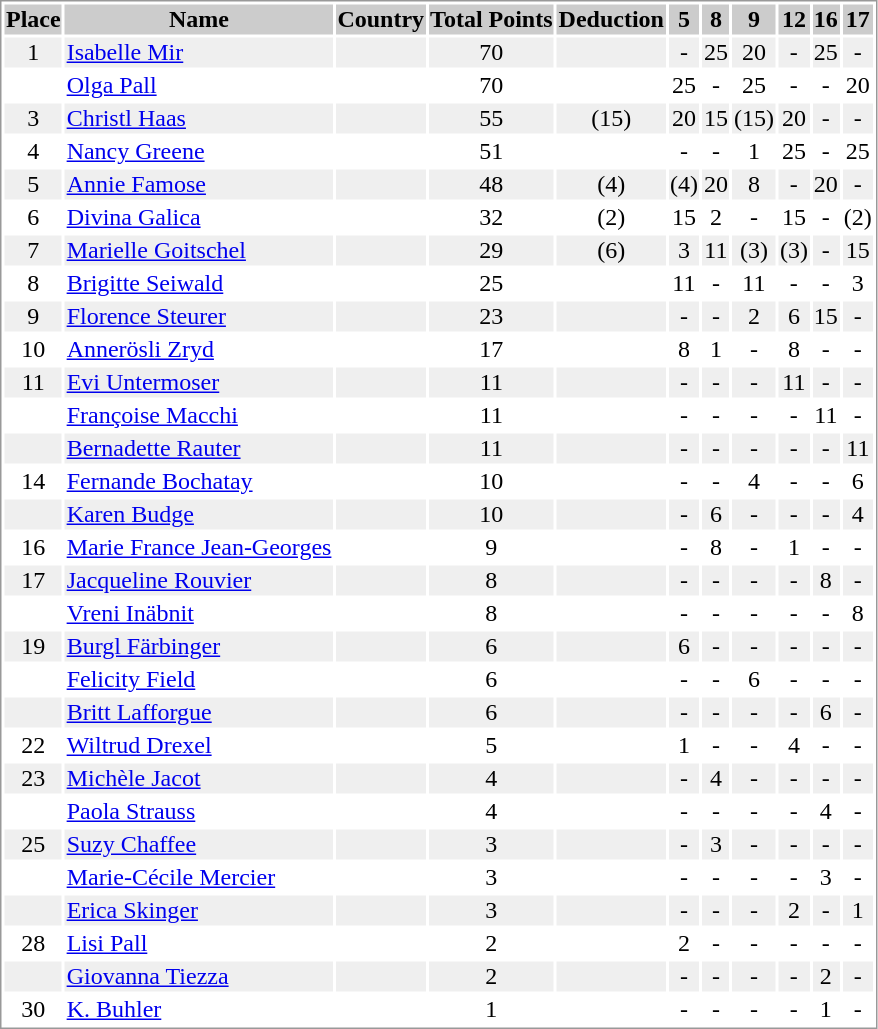<table border="0" style="border: 1px solid #999; background-color:#FFFFFF; text-align:center">
<tr align="center" bgcolor="#CCCCCC">
<th>Place</th>
<th>Name</th>
<th>Country</th>
<th>Total Points</th>
<th>Deduction</th>
<th>5</th>
<th>8</th>
<th>9</th>
<th>12</th>
<th>16</th>
<th>17</th>
</tr>
<tr bgcolor="#EFEFEF">
<td>1</td>
<td align="left"><a href='#'>Isabelle Mir</a></td>
<td align="left"></td>
<td>70</td>
<td></td>
<td>-</td>
<td>25</td>
<td>20</td>
<td>-</td>
<td>25</td>
<td>-</td>
</tr>
<tr>
<td></td>
<td align="left"><a href='#'>Olga Pall</a></td>
<td align="left"></td>
<td>70</td>
<td></td>
<td>25</td>
<td>-</td>
<td>25</td>
<td>-</td>
<td>-</td>
<td>20</td>
</tr>
<tr bgcolor="#EFEFEF">
<td>3</td>
<td align="left"><a href='#'>Christl Haas</a></td>
<td align="left"></td>
<td>55</td>
<td>(15)</td>
<td>20</td>
<td>15</td>
<td>(15)</td>
<td>20</td>
<td>-</td>
<td>-</td>
</tr>
<tr>
<td>4</td>
<td align="left"><a href='#'>Nancy Greene</a></td>
<td align="left"></td>
<td>51</td>
<td></td>
<td>-</td>
<td>-</td>
<td>1</td>
<td>25</td>
<td>-</td>
<td>25</td>
</tr>
<tr bgcolor="#EFEFEF">
<td>5</td>
<td align="left"><a href='#'>Annie Famose</a></td>
<td align="left"></td>
<td>48</td>
<td>(4)</td>
<td>(4)</td>
<td>20</td>
<td>8</td>
<td>-</td>
<td>20</td>
<td>-</td>
</tr>
<tr>
<td>6</td>
<td align="left"><a href='#'>Divina Galica</a></td>
<td align="left"></td>
<td>32</td>
<td>(2)</td>
<td>15</td>
<td>2</td>
<td>-</td>
<td>15</td>
<td>-</td>
<td>(2)</td>
</tr>
<tr bgcolor="#EFEFEF">
<td>7</td>
<td align="left"><a href='#'>Marielle Goitschel</a></td>
<td align="left"></td>
<td>29</td>
<td>(6)</td>
<td>3</td>
<td>11</td>
<td>(3)</td>
<td>(3)</td>
<td>-</td>
<td>15</td>
</tr>
<tr>
<td>8</td>
<td align="left"><a href='#'>Brigitte Seiwald</a></td>
<td align="left"></td>
<td>25</td>
<td></td>
<td>11</td>
<td>-</td>
<td>11</td>
<td>-</td>
<td>-</td>
<td>3</td>
</tr>
<tr bgcolor="#EFEFEF">
<td>9</td>
<td align="left"><a href='#'>Florence Steurer</a></td>
<td align="left"></td>
<td>23</td>
<td></td>
<td>-</td>
<td>-</td>
<td>2</td>
<td>6</td>
<td>15</td>
<td>-</td>
</tr>
<tr>
<td>10</td>
<td align="left"><a href='#'>Annerösli Zryd</a></td>
<td align="left"></td>
<td>17</td>
<td></td>
<td>8</td>
<td>1</td>
<td>-</td>
<td>8</td>
<td>-</td>
<td>-</td>
</tr>
<tr bgcolor="#EFEFEF">
<td>11</td>
<td align="left"><a href='#'>Evi Untermoser</a></td>
<td align="left"></td>
<td>11</td>
<td></td>
<td>-</td>
<td>-</td>
<td>-</td>
<td>11</td>
<td>-</td>
<td>-</td>
</tr>
<tr>
<td></td>
<td align="left"><a href='#'>Françoise Macchi</a></td>
<td align="left"></td>
<td>11</td>
<td></td>
<td>-</td>
<td>-</td>
<td>-</td>
<td>-</td>
<td>11</td>
<td>-</td>
</tr>
<tr bgcolor="#EFEFEF">
<td></td>
<td align="left"><a href='#'>Bernadette Rauter</a></td>
<td align="left"></td>
<td>11</td>
<td></td>
<td>-</td>
<td>-</td>
<td>-</td>
<td>-</td>
<td>-</td>
<td>11</td>
</tr>
<tr>
<td>14</td>
<td align="left"><a href='#'>Fernande Bochatay</a></td>
<td align="left"></td>
<td>10</td>
<td></td>
<td>-</td>
<td>-</td>
<td>4</td>
<td>-</td>
<td>-</td>
<td>6</td>
</tr>
<tr bgcolor="#EFEFEF">
<td></td>
<td align="left"><a href='#'>Karen Budge</a></td>
<td align="left"></td>
<td>10</td>
<td></td>
<td>-</td>
<td>6</td>
<td>-</td>
<td>-</td>
<td>-</td>
<td>4</td>
</tr>
<tr>
<td>16</td>
<td align="left"><a href='#'>Marie France Jean-Georges</a></td>
<td align="left"></td>
<td>9</td>
<td></td>
<td>-</td>
<td>8</td>
<td>-</td>
<td>1</td>
<td>-</td>
<td>-</td>
</tr>
<tr bgcolor="#EFEFEF">
<td>17</td>
<td align="left"><a href='#'>Jacqueline Rouvier</a></td>
<td align="left"></td>
<td>8</td>
<td></td>
<td>-</td>
<td>-</td>
<td>-</td>
<td>-</td>
<td>8</td>
<td>-</td>
</tr>
<tr>
<td></td>
<td align="left"><a href='#'>Vreni Inäbnit</a></td>
<td align="left"></td>
<td>8</td>
<td></td>
<td>-</td>
<td>-</td>
<td>-</td>
<td>-</td>
<td>-</td>
<td>8</td>
</tr>
<tr bgcolor="#EFEFEF">
<td>19</td>
<td align="left"><a href='#'>Burgl Färbinger</a></td>
<td align="left"></td>
<td>6</td>
<td></td>
<td>6</td>
<td>-</td>
<td>-</td>
<td>-</td>
<td>-</td>
<td>-</td>
</tr>
<tr>
<td></td>
<td align="left"><a href='#'>Felicity Field</a></td>
<td align="left"></td>
<td>6</td>
<td></td>
<td>-</td>
<td>-</td>
<td>6</td>
<td>-</td>
<td>-</td>
<td>-</td>
</tr>
<tr bgcolor="#EFEFEF">
<td></td>
<td align="left"><a href='#'>Britt Lafforgue</a></td>
<td align="left"></td>
<td>6</td>
<td></td>
<td>-</td>
<td>-</td>
<td>-</td>
<td>-</td>
<td>6</td>
<td>-</td>
</tr>
<tr>
<td>22</td>
<td align="left"><a href='#'>Wiltrud Drexel</a></td>
<td align="left"></td>
<td>5</td>
<td></td>
<td>1</td>
<td>-</td>
<td>-</td>
<td>4</td>
<td>-</td>
<td>-</td>
</tr>
<tr bgcolor="#EFEFEF">
<td>23</td>
<td align="left"><a href='#'>Michèle Jacot</a></td>
<td align="left"></td>
<td>4</td>
<td></td>
<td>-</td>
<td>4</td>
<td>-</td>
<td>-</td>
<td>-</td>
<td>-</td>
</tr>
<tr>
<td></td>
<td align="left"><a href='#'>Paola Strauss</a></td>
<td align="left"></td>
<td>4</td>
<td></td>
<td>-</td>
<td>-</td>
<td>-</td>
<td>-</td>
<td>4</td>
<td>-</td>
</tr>
<tr bgcolor="#EFEFEF">
<td>25</td>
<td align="left"><a href='#'>Suzy Chaffee</a></td>
<td align="left"></td>
<td>3</td>
<td></td>
<td>-</td>
<td>3</td>
<td>-</td>
<td>-</td>
<td>-</td>
<td>-</td>
</tr>
<tr>
<td></td>
<td align="left"><a href='#'>Marie-Cécile Mercier</a></td>
<td align="left"></td>
<td>3</td>
<td></td>
<td>-</td>
<td>-</td>
<td>-</td>
<td>-</td>
<td>3</td>
<td>-</td>
</tr>
<tr bgcolor="#EFEFEF">
<td></td>
<td align="left"><a href='#'>Erica Skinger</a></td>
<td align="left"></td>
<td>3</td>
<td></td>
<td>-</td>
<td>-</td>
<td>-</td>
<td>2</td>
<td>-</td>
<td>1</td>
</tr>
<tr>
<td>28</td>
<td align="left"><a href='#'>Lisi Pall</a></td>
<td align="left"></td>
<td>2</td>
<td></td>
<td>2</td>
<td>-</td>
<td>-</td>
<td>-</td>
<td>-</td>
<td>-</td>
</tr>
<tr bgcolor="#EFEFEF">
<td></td>
<td align="left"><a href='#'>Giovanna Tiezza</a></td>
<td align="left"></td>
<td>2</td>
<td></td>
<td>-</td>
<td>-</td>
<td>-</td>
<td>-</td>
<td>2</td>
<td>-</td>
</tr>
<tr>
<td>30</td>
<td align="left"><a href='#'>K. Buhler</a></td>
<td align="left"></td>
<td>1</td>
<td></td>
<td>-</td>
<td>-</td>
<td>-</td>
<td>-</td>
<td>1</td>
<td>-</td>
</tr>
</table>
